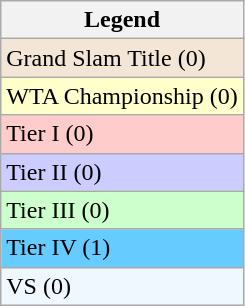<table class="wikitable sortable mw-collapsible mw-collapsed">
<tr>
<th>Legend</th>
</tr>
<tr style="background:#f3e6d7;">
<td>Grand Slam Title (0)</td>
</tr>
<tr style="background:#ffc;">
<td>WTA Championship (0)</td>
</tr>
<tr style="background:#fcc;">
<td>Tier I (0)</td>
</tr>
<tr style="background:#ccf;">
<td>Tier II (0)</td>
</tr>
<tr style="background:#cfc;">
<td>Tier III (0)</td>
</tr>
<tr style="background:#6cf;">
<td>Tier IV (1)</td>
</tr>
<tr style="background:#f0f8ff;">
<td>VS (0)</td>
</tr>
</table>
